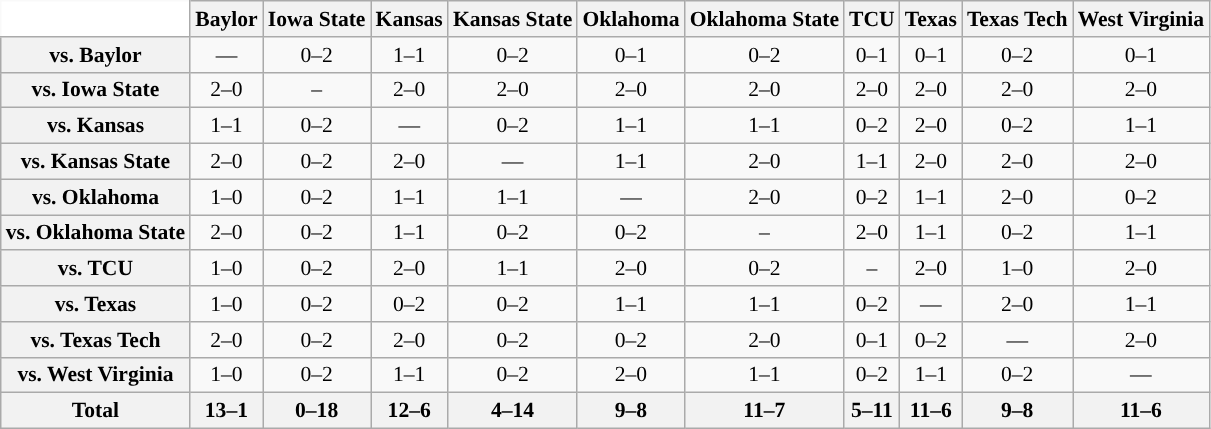<table class="wikitable" style="white-space:nowrap;font-size:90%;">
<tr>
<th colspan=1 style="background:white; border-top-style:hidden; border-left-style:hidden;"   width=75> </th>
<th>Baylor</th>
<th>Iowa State</th>
<th>Kansas</th>
<th>Kansas State</th>
<th>Oklahoma</th>
<th>Oklahoma State</th>
<th>TCU</th>
<th>Texas</th>
<th>Texas Tech</th>
<th>West Virginia</th>
</tr>
<tr style="text-align:center;">
<th>vs. Baylor</th>
<td>—</td>
<td>0–2</td>
<td>1–1</td>
<td>0–2</td>
<td>0–1</td>
<td>0–2</td>
<td>0–1</td>
<td>0–1</td>
<td>0–2</td>
<td>0–1</td>
</tr>
<tr style="text-align:center;">
<th>vs. Iowa State</th>
<td>2–0</td>
<td>–</td>
<td>2–0</td>
<td>2–0</td>
<td>2–0</td>
<td>2–0</td>
<td>2–0</td>
<td>2–0</td>
<td>2–0</td>
<td>2–0</td>
</tr>
<tr style="text-align:center;">
<th>vs. Kansas</th>
<td>1–1</td>
<td>0–2</td>
<td>—</td>
<td>0–2</td>
<td>1–1</td>
<td>1–1</td>
<td>0–2</td>
<td>2–0</td>
<td>0–2</td>
<td>1–1</td>
</tr>
<tr style="text-align:center;">
<th>vs. Kansas State</th>
<td>2–0</td>
<td>0–2</td>
<td>2–0</td>
<td>—</td>
<td>1–1</td>
<td>2–0</td>
<td>1–1</td>
<td>2–0</td>
<td>2–0</td>
<td>2–0</td>
</tr>
<tr style="text-align:center;">
<th>vs. Oklahoma</th>
<td>1–0</td>
<td>0–2</td>
<td>1–1</td>
<td>1–1</td>
<td>—</td>
<td>2–0</td>
<td>0–2</td>
<td>1–1</td>
<td>2–0</td>
<td>0–2</td>
</tr>
<tr style="text-align:center;">
<th>vs. Oklahoma State</th>
<td>2–0</td>
<td>0–2</td>
<td>1–1</td>
<td>0–2</td>
<td>0–2</td>
<td>–</td>
<td>2–0</td>
<td>1–1</td>
<td>0–2</td>
<td>1–1</td>
</tr>
<tr style="text-align:center;">
<th>vs. TCU</th>
<td>1–0</td>
<td>0–2</td>
<td>2–0</td>
<td>1–1</td>
<td>2–0</td>
<td>0–2</td>
<td>–</td>
<td>2–0</td>
<td>1–0</td>
<td>2–0</td>
</tr>
<tr style="text-align:center;">
<th>vs. Texas</th>
<td>1–0</td>
<td>0–2</td>
<td>0–2</td>
<td>0–2</td>
<td>1–1</td>
<td>1–1</td>
<td>0–2</td>
<td>—</td>
<td>2–0</td>
<td>1–1</td>
</tr>
<tr style="text-align:center;">
<th>vs. Texas Tech</th>
<td>2–0</td>
<td>0–2</td>
<td>2–0</td>
<td>0–2</td>
<td>0–2</td>
<td>2–0</td>
<td>0–1</td>
<td>0–2</td>
<td>—</td>
<td>2–0</td>
</tr>
<tr style="text-align:center;">
<th>vs. West Virginia</th>
<td>1–0</td>
<td>0–2</td>
<td>1–1</td>
<td>0–2</td>
<td>2–0</td>
<td>1–1</td>
<td>0–2</td>
<td>1–1</td>
<td>0–2</td>
<td>—<br></td>
</tr>
<tr style="text-align:center;">
<th>Total</th>
<th>13–1</th>
<th>0–18</th>
<th>12–6</th>
<th>4–14</th>
<th>9–8</th>
<th>11–7</th>
<th>5–11</th>
<th>11–6</th>
<th>9–8</th>
<th>11–6</th>
</tr>
</table>
